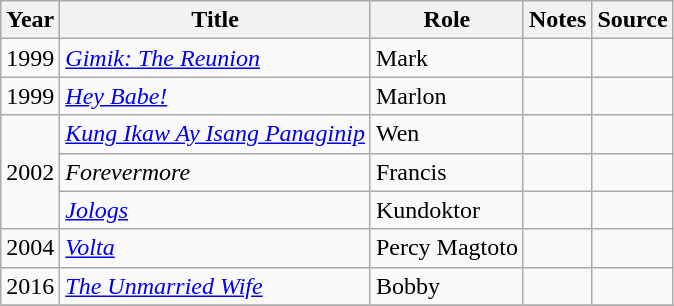<table class="wikitable sortable" >
<tr>
<th>Year</th>
<th>Title</th>
<th>Role</th>
<th class="unsortable">Notes </th>
<th class="unsortable">Source </th>
</tr>
<tr>
<td>1999</td>
<td><em><a href='#'>Gimik: The Reunion</a></em></td>
<td>Mark</td>
<td></td>
<td></td>
</tr>
<tr>
<td>1999</td>
<td><em><a href='#'>Hey Babe!</a></em></td>
<td>Marlon</td>
<td></td>
<td></td>
</tr>
<tr>
<td rowspan="3">2002</td>
<td><em><a href='#'>Kung Ikaw Ay Isang Panaginip</a></em></td>
<td>Wen</td>
<td></td>
<td></td>
</tr>
<tr>
<td><em>Forevermore</em></td>
<td>Francis</td>
<td></td>
<td></td>
</tr>
<tr>
<td><em><a href='#'>Jologs</a></em></td>
<td>Kundoktor</td>
<td></td>
<td></td>
</tr>
<tr>
<td>2004</td>
<td><em><a href='#'>Volta</a></em></td>
<td>Percy Magtoto</td>
<td></td>
<td></td>
</tr>
<tr>
<td>2016</td>
<td><em><a href='#'>The Unmarried Wife</a></em></td>
<td>Bobby</td>
<td></td>
<td></td>
</tr>
<tr>
</tr>
</table>
